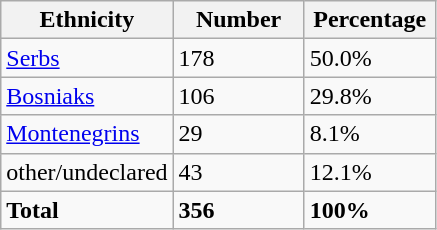<table class="wikitable">
<tr>
<th width="100px">Ethnicity</th>
<th width="80px">Number</th>
<th width="80px">Percentage</th>
</tr>
<tr>
<td><a href='#'>Serbs</a></td>
<td>178</td>
<td>50.0%</td>
</tr>
<tr>
<td><a href='#'>Bosniaks</a></td>
<td>106</td>
<td>29.8%</td>
</tr>
<tr>
<td><a href='#'>Montenegrins</a></td>
<td>29</td>
<td>8.1%</td>
</tr>
<tr>
<td>other/undeclared</td>
<td>43</td>
<td>12.1%</td>
</tr>
<tr>
<td><strong>Total</strong></td>
<td><strong>356</strong></td>
<td><strong>100%</strong></td>
</tr>
</table>
